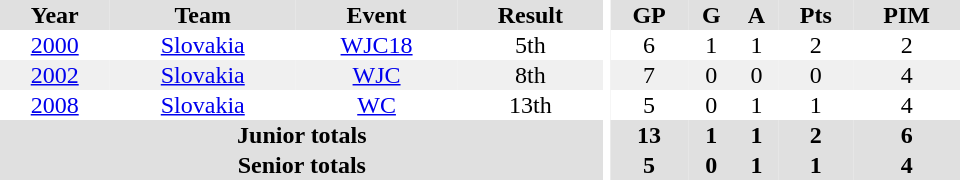<table border="0" cellpadding="1" cellspacing="0" ID="Table3" style="text-align:center; width:40em">
<tr ALIGN="center" bgcolor="#e0e0e0">
<th>Year</th>
<th>Team</th>
<th>Event</th>
<th>Result</th>
<th rowspan="99" bgcolor="#ffffff"></th>
<th>GP</th>
<th>G</th>
<th>A</th>
<th>Pts</th>
<th>PIM</th>
</tr>
<tr>
<td><a href='#'>2000</a></td>
<td><a href='#'>Slovakia</a></td>
<td><a href='#'>WJC18</a></td>
<td>5th</td>
<td>6</td>
<td>1</td>
<td>1</td>
<td>2</td>
<td>2</td>
</tr>
<tr bgcolor="#f0f0f0">
<td><a href='#'>2002</a></td>
<td><a href='#'>Slovakia</a></td>
<td><a href='#'>WJC</a></td>
<td>8th</td>
<td>7</td>
<td>0</td>
<td>0</td>
<td>0</td>
<td>4</td>
</tr>
<tr>
<td><a href='#'>2008</a></td>
<td><a href='#'>Slovakia</a></td>
<td><a href='#'>WC</a></td>
<td>13th</td>
<td>5</td>
<td>0</td>
<td>1</td>
<td>1</td>
<td>4</td>
</tr>
<tr bgcolor="#e0e0e0">
<th colspan=4>Junior totals</th>
<th>13</th>
<th>1</th>
<th>1</th>
<th>2</th>
<th>6</th>
</tr>
<tr bgcolor="#e0e0e0">
<th colspan=4>Senior totals</th>
<th>5</th>
<th>0</th>
<th>1</th>
<th>1</th>
<th>4</th>
</tr>
</table>
